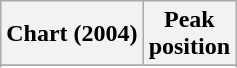<table class="wikitable sortable plainrowheaders" style="text-align:center">
<tr>
<th scope="col">Chart (2004)</th>
<th scope="col">Peak<br> position</th>
</tr>
<tr>
</tr>
<tr>
</tr>
</table>
